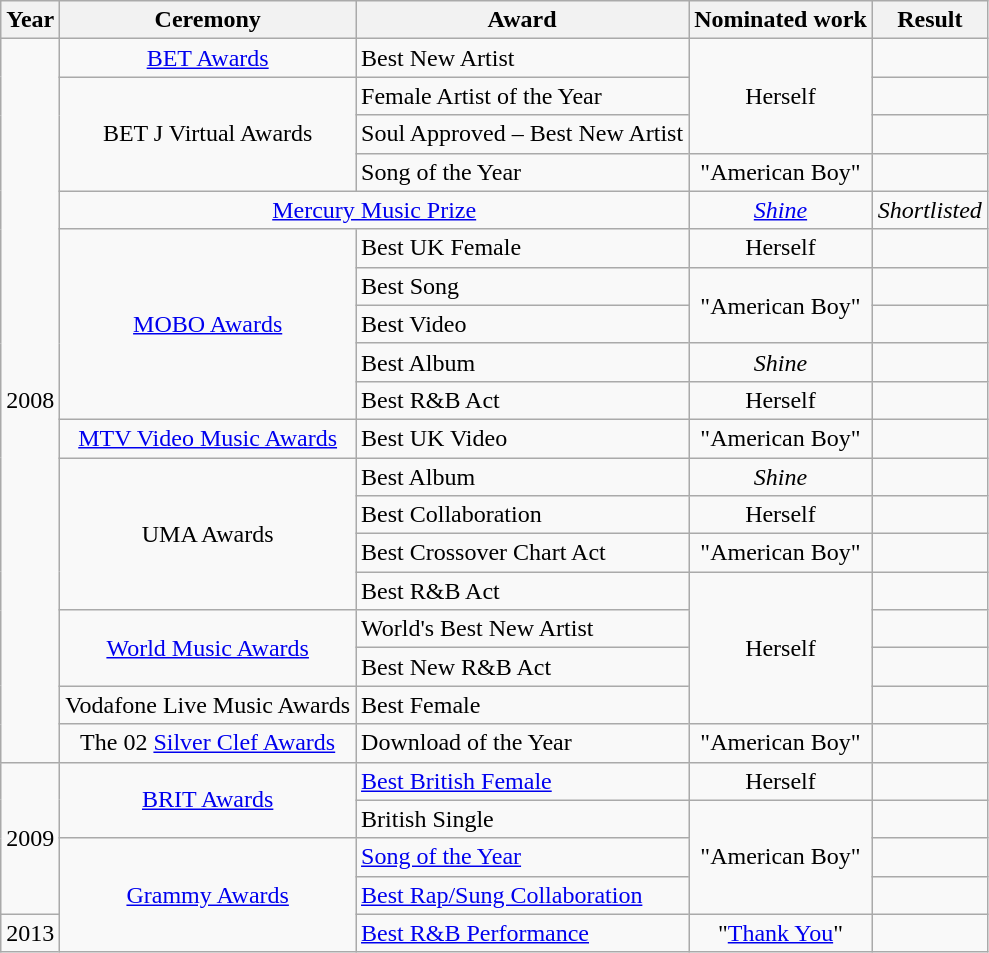<table class="wikitable">
<tr>
<th>Year</th>
<th>Ceremony</th>
<th>Award</th>
<th>Nominated work</th>
<th>Result</th>
</tr>
<tr>
<td rowspan="19">2008</td>
<td style="text-align:center;"><a href='#'>BET Awards</a></td>
<td>Best New Artist</td>
<td style="text-align:center" rowspan="3">Herself</td>
<td></td>
</tr>
<tr>
<td style="text-align:center;" rowspan="3">BET J Virtual Awards</td>
<td>Female Artist of the Year</td>
<td></td>
</tr>
<tr>
<td>Soul Approved – Best New Artist</td>
<td></td>
</tr>
<tr>
<td>Song of the Year</td>
<td style="text-align:center">"American Boy"</td>
<td></td>
</tr>
<tr>
<td style="text-align:center;" colspan="2"><a href='#'>Mercury Music Prize</a></td>
<td style="text-align:center"><em><a href='#'>Shine</a></em></td>
<td><em>Shortlisted</em></td>
</tr>
<tr>
<td rowspan="5" style="text-align:center;"><a href='#'>MOBO Awards</a></td>
<td>Best UK Female</td>
<td style="text-align:center">Herself</td>
<td></td>
</tr>
<tr>
<td>Best Song</td>
<td style="text-align:center" rowspan="2">"American Boy"</td>
<td></td>
</tr>
<tr>
<td>Best Video</td>
<td></td>
</tr>
<tr>
<td>Best Album</td>
<td style="text-align:center"><em>Shine</em></td>
<td></td>
</tr>
<tr>
<td>Best R&B Act</td>
<td style="text-align:center">Herself</td>
<td></td>
</tr>
<tr>
<td style="text-align:center;"><a href='#'>MTV Video Music Awards</a></td>
<td>Best UK Video</td>
<td style="text-align:center">"American Boy"</td>
<td></td>
</tr>
<tr>
<td rowspan="4" style="text-align:center;">UMA Awards</td>
<td>Best Album</td>
<td style="text-align:center"><em>Shine</em></td>
<td></td>
</tr>
<tr>
<td>Best Collaboration</td>
<td style="text-align:center">Herself</td>
<td></td>
</tr>
<tr>
<td>Best Crossover Chart Act</td>
<td style="text-align:center">"American Boy"</td>
<td></td>
</tr>
<tr>
<td>Best R&B Act</td>
<td style="text-align:center" rowspan="4">Herself</td>
<td></td>
</tr>
<tr>
<td rowspan="2" style="text-align:center;"><a href='#'>World Music Awards</a></td>
<td>World's Best New Artist</td>
<td></td>
</tr>
<tr>
<td>Best New R&B Act</td>
<td></td>
</tr>
<tr>
<td style="text-align:center;">Vodafone Live Music Awards</td>
<td>Best Female</td>
<td></td>
</tr>
<tr>
<td style="text-align:center;">The 02 <a href='#'>Silver Clef Awards</a></td>
<td>Download of the Year</td>
<td style="text-align:center;">"American Boy"</td>
<td></td>
</tr>
<tr>
<td rowspan="4">2009</td>
<td style="text-align:center;" rowspan="2"><a href='#'>BRIT Awards</a></td>
<td><a href='#'>Best British Female</a></td>
<td style="text-align:center;">Herself</td>
<td></td>
</tr>
<tr>
<td>British Single</td>
<td rowspan="3" style="text-align:center;">"American Boy"</td>
<td></td>
</tr>
<tr>
<td style="text-align:center;" rowspan="3"><a href='#'>Grammy Awards</a></td>
<td><a href='#'>Song of the Year</a></td>
<td></td>
</tr>
<tr>
<td><a href='#'>Best Rap/Sung Collaboration</a></td>
<td></td>
</tr>
<tr>
<td>2013</td>
<td><a href='#'>Best R&B Performance</a></td>
<td style="text-align:center">"<a href='#'>Thank You</a>"</td>
<td></td>
</tr>
</table>
